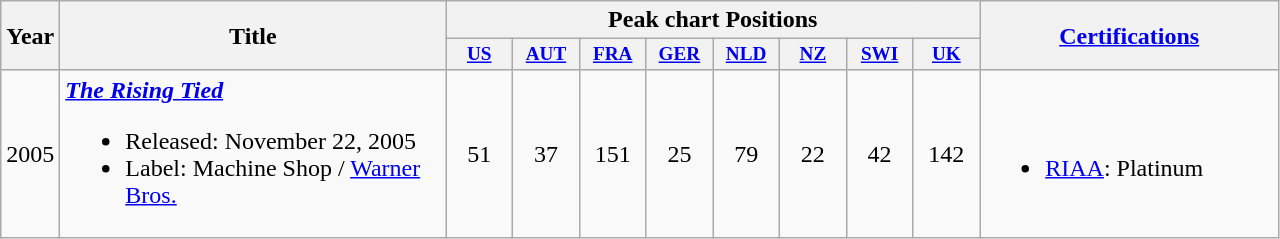<table class="wikitable">
<tr>
<th rowspan="2" width="2">Year</th>
<th rowspan="2" width="250">Title</th>
<th colspan="8">Peak chart Positions</th>
<th rowspan="2" scope="col" style="width:12em;"><a href='#'>Certifications</a></th>
</tr>
<tr>
<th style="width:3em;font-size:80%"><a href='#'>US</a></th>
<th style="width:3em;font-size:80%"><a href='#'>AUT</a></th>
<th style="width:3em;font-size:80%"><a href='#'>FRA</a></th>
<th style="width:3em;font-size:80%"><a href='#'>GER</a></th>
<th style="width:3em;font-size:80%"><a href='#'>NLD</a></th>
<th style="width:3em;font-size:80%"><a href='#'>NZ</a></th>
<th style="width:3em;font-size:80%"><a href='#'>SWI</a></th>
<th style="width:3em;font-size:80%"><a href='#'>UK</a></th>
</tr>
<tr>
<td rowspan="1">2005</td>
<td><strong><em><a href='#'>The Rising Tied</a></em></strong><br><ul><li>Released: November 22, 2005</li><li>Label: Machine Shop / <a href='#'>Warner Bros.</a></li></ul></td>
<td align="center">51</td>
<td align="center">37</td>
<td align="center">151</td>
<td align="center">25</td>
<td align="center">79</td>
<td align="center">22</td>
<td align="center">42</td>
<td align="center">142</td>
<td><br><ul><li><a href='#'>RIAA</a>: Platinum</li></ul></td>
</tr>
</table>
